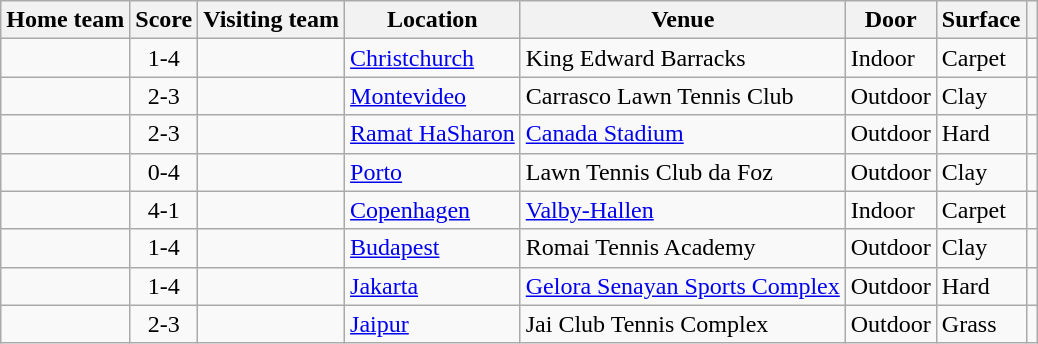<table class="wikitable" style="border:1px solid #aaa;">
<tr>
<th>Home team</th>
<th>Score</th>
<th>Visiting team</th>
<th>Location</th>
<th>Venue</th>
<th>Door</th>
<th>Surface</th>
<th></th>
</tr>
<tr>
<td></td>
<td style="text-align:center;">1-4</td>
<td><strong></strong></td>
<td><a href='#'>Christchurch</a></td>
<td>King Edward Barracks</td>
<td>Indoor</td>
<td>Carpet</td>
<td></td>
</tr>
<tr>
<td></td>
<td style="text-align:center;">2-3</td>
<td><strong></strong></td>
<td><a href='#'>Montevideo</a></td>
<td>Carrasco Lawn Tennis Club</td>
<td>Outdoor</td>
<td>Clay</td>
<td></td>
</tr>
<tr>
<td></td>
<td style="text-align:center;">2-3</td>
<td><strong></strong></td>
<td><a href='#'>Ramat HaSharon</a></td>
<td><a href='#'>Canada Stadium</a></td>
<td>Outdoor</td>
<td>Hard</td>
<td></td>
</tr>
<tr>
<td></td>
<td style="text-align:center;">0-4</td>
<td><strong></strong></td>
<td><a href='#'>Porto</a></td>
<td>Lawn Tennis Club da Foz</td>
<td>Outdoor</td>
<td>Clay</td>
<td></td>
</tr>
<tr>
<td><strong></strong></td>
<td style="text-align:center;">4-1</td>
<td></td>
<td><a href='#'>Copenhagen</a></td>
<td><a href='#'>Valby-Hallen</a></td>
<td>Indoor</td>
<td>Carpet</td>
<td></td>
</tr>
<tr>
<td></td>
<td style="text-align:center;">1-4</td>
<td><strong></strong></td>
<td><a href='#'>Budapest</a></td>
<td>Romai Tennis Academy</td>
<td>Outdoor</td>
<td>Clay</td>
<td></td>
</tr>
<tr>
<td></td>
<td style="text-align:center;">1-4</td>
<td><strong></strong></td>
<td><a href='#'>Jakarta</a></td>
<td><a href='#'>Gelora Senayan Sports Complex</a></td>
<td>Outdoor</td>
<td>Hard</td>
<td></td>
</tr>
<tr>
<td></td>
<td style="text-align:center;">2-3</td>
<td><strong></strong></td>
<td><a href='#'>Jaipur</a></td>
<td>Jai Club Tennis Complex</td>
<td>Outdoor</td>
<td>Grass</td>
<td></td>
</tr>
</table>
